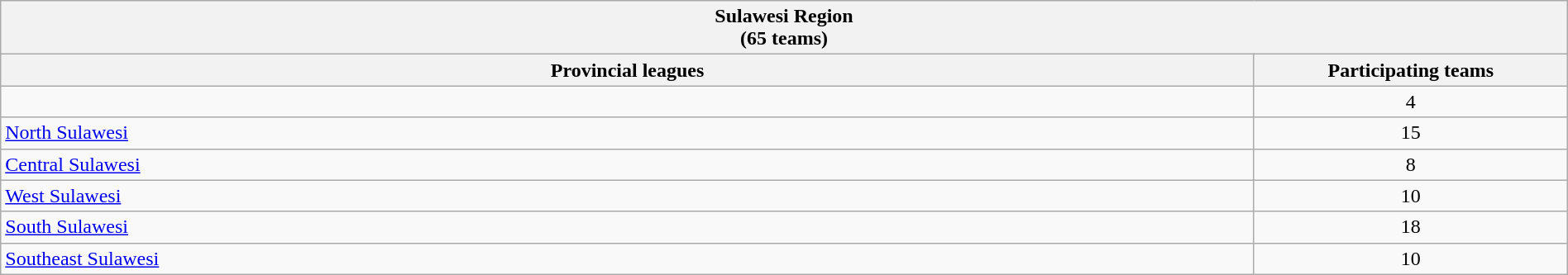<table class="wikitable sortable" style="width:100%;">
<tr>
<th colspan="2"><strong>Sulawesi Region</strong><br>(65 teams)</th>
</tr>
<tr>
<th style="width:80%;">Provincial leagues</th>
<th style="width:20%;">Participating teams</th>
</tr>
<tr>
<td> </td>
<td align=center>4</td>
</tr>
<tr>
<td> <a href='#'>North Sulawesi</a></td>
<td align=center>15</td>
</tr>
<tr>
<td> <a href='#'>Central Sulawesi</a></td>
<td align=center>8</td>
</tr>
<tr>
<td> <a href='#'>West Sulawesi</a></td>
<td align=center>10</td>
</tr>
<tr>
<td> <a href='#'>South Sulawesi</a></td>
<td align=center>18</td>
</tr>
<tr>
<td> <a href='#'>Southeast Sulawesi</a></td>
<td align=center>10</td>
</tr>
</table>
